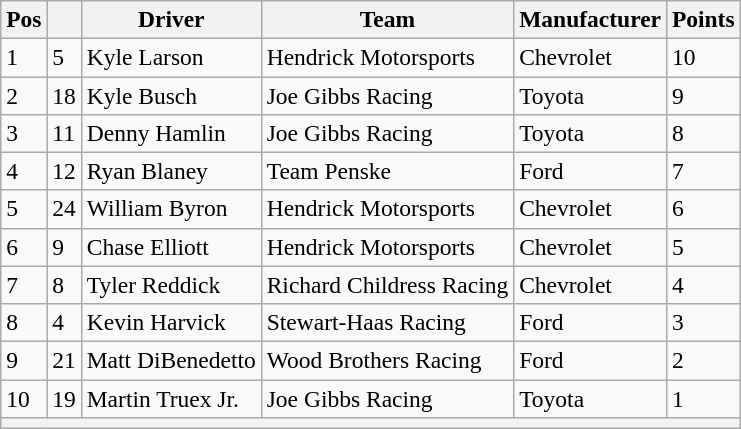<table class="wikitable" style="font-size:98%">
<tr>
<th>Pos</th>
<th></th>
<th>Driver</th>
<th>Team</th>
<th>Manufacturer</th>
<th>Points</th>
</tr>
<tr>
<td>1</td>
<td>5</td>
<td>Kyle Larson</td>
<td>Hendrick Motorsports</td>
<td>Chevrolet</td>
<td>10</td>
</tr>
<tr>
<td>2</td>
<td>18</td>
<td>Kyle Busch</td>
<td>Joe Gibbs Racing</td>
<td>Toyota</td>
<td>9</td>
</tr>
<tr>
<td>3</td>
<td>11</td>
<td>Denny Hamlin</td>
<td>Joe Gibbs Racing</td>
<td>Toyota</td>
<td>8</td>
</tr>
<tr>
<td>4</td>
<td>12</td>
<td>Ryan Blaney</td>
<td>Team Penske</td>
<td>Ford</td>
<td>7</td>
</tr>
<tr>
<td>5</td>
<td>24</td>
<td>William Byron</td>
<td>Hendrick Motorsports</td>
<td>Chevrolet</td>
<td>6</td>
</tr>
<tr>
<td>6</td>
<td>9</td>
<td>Chase Elliott</td>
<td>Hendrick Motorsports</td>
<td>Chevrolet</td>
<td>5</td>
</tr>
<tr>
<td>7</td>
<td>8</td>
<td>Tyler Reddick</td>
<td>Richard Childress Racing</td>
<td>Chevrolet</td>
<td>4</td>
</tr>
<tr>
<td>8</td>
<td>4</td>
<td>Kevin Harvick</td>
<td>Stewart-Haas Racing</td>
<td>Ford</td>
<td>3</td>
</tr>
<tr>
<td>9</td>
<td>21</td>
<td>Matt DiBenedetto</td>
<td>Wood Brothers Racing</td>
<td>Ford</td>
<td>2</td>
</tr>
<tr>
<td>10</td>
<td>19</td>
<td>Martin Truex Jr.</td>
<td>Joe Gibbs Racing</td>
<td>Toyota</td>
<td>1</td>
</tr>
<tr>
<th colspan="6"></th>
</tr>
</table>
